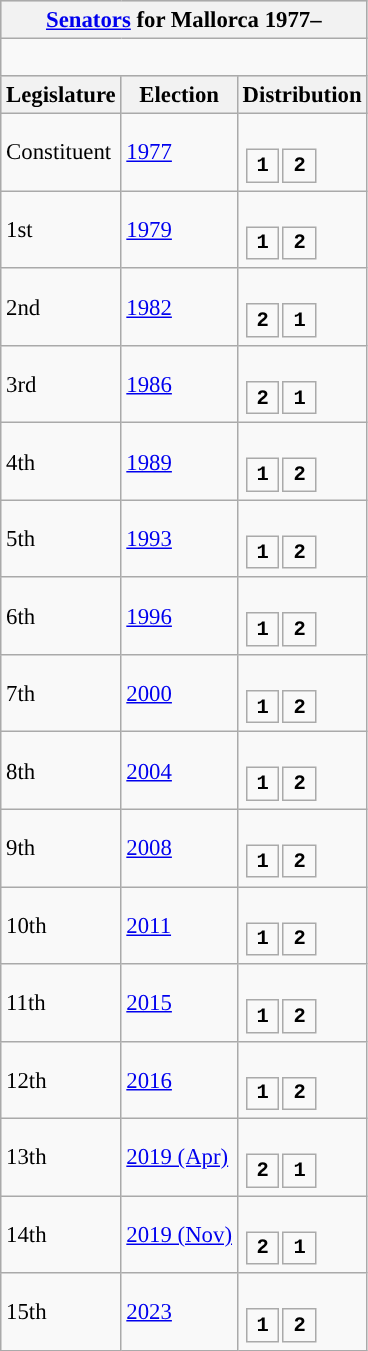<table class="wikitable" style="font-size:95%;">
<tr bgcolor="#CCCCCC">
<th colspan="3"><a href='#'>Senators</a> for Mallorca 1977–</th>
</tr>
<tr>
<td colspan="3"><br>








</td>
</tr>
<tr bgcolor="#CCCCCC">
<th>Legislature</th>
<th>Election</th>
<th>Distribution</th>
</tr>
<tr>
<td>Constituent</td>
<td><a href='#'>1977</a></td>
<td><br><table style="width:3.75em; font-size:90%; text-align:center; font-family:Courier New;">
<tr style="font-weight:bold">
<td style="background:">1</td>
<td style="background:">2</td>
</tr>
</table>
</td>
</tr>
<tr>
<td>1st</td>
<td><a href='#'>1979</a></td>
<td><br><table style="width:3.75em; font-size:90%; text-align:center; font-family:Courier New;">
<tr style="font-weight:bold">
<td style="background:">1</td>
<td style="background:">2</td>
</tr>
</table>
</td>
</tr>
<tr>
<td>2nd</td>
<td><a href='#'>1982</a></td>
<td><br><table style="width:3.75em; font-size:90%; text-align:center; font-family:Courier New;">
<tr style="font-weight:bold">
<td style="background:">2</td>
<td style="background:">1</td>
</tr>
</table>
</td>
</tr>
<tr>
<td>3rd</td>
<td><a href='#'>1986</a></td>
<td><br><table style="width:3.75em; font-size:90%; text-align:center; font-family:Courier New;">
<tr style="font-weight:bold">
<td style="background:">2</td>
<td style="background:">1</td>
</tr>
</table>
</td>
</tr>
<tr>
<td>4th</td>
<td><a href='#'>1989</a></td>
<td><br><table style="width:3.75em; font-size:90%; text-align:center; font-family:Courier New;">
<tr style="font-weight:bold">
<td style="background:">1</td>
<td style="background:">2</td>
</tr>
</table>
</td>
</tr>
<tr>
<td>5th</td>
<td><a href='#'>1993</a></td>
<td><br><table style="width:3.75em; font-size:90%; text-align:center; font-family:Courier New;">
<tr style="font-weight:bold">
<td style="background:">1</td>
<td style="background:">2</td>
</tr>
</table>
</td>
</tr>
<tr>
<td>6th</td>
<td><a href='#'>1996</a></td>
<td><br><table style="width:3.75em; font-size:90%; text-align:center; font-family:Courier New;">
<tr style="font-weight:bold">
<td style="background:">1</td>
<td style="background:">2</td>
</tr>
</table>
</td>
</tr>
<tr>
<td>7th</td>
<td><a href='#'>2000</a></td>
<td><br><table style="width:3.75em; font-size:90%; text-align:center; font-family:Courier New;">
<tr style="font-weight:bold">
<td style="background:">1</td>
<td style="background:">2</td>
</tr>
</table>
</td>
</tr>
<tr>
<td>8th</td>
<td><a href='#'>2004</a></td>
<td><br><table style="width:3.75em; font-size:90%; text-align:center; font-family:Courier New;">
<tr style="font-weight:bold">
<td style="background:">1</td>
<td style="background:">2</td>
</tr>
</table>
</td>
</tr>
<tr>
<td>9th</td>
<td><a href='#'>2008</a></td>
<td><br><table style="width:3.75em; font-size:90%; text-align:center; font-family:Courier New;">
<tr style="font-weight:bold">
<td style="background:">1</td>
<td style="background:">2</td>
</tr>
</table>
</td>
</tr>
<tr>
<td>10th</td>
<td><a href='#'>2011</a></td>
<td><br><table style="width:3.75em; font-size:90%; text-align:center; font-family:Courier New;">
<tr style="font-weight:bold">
<td style="background:">1</td>
<td style="background:">2</td>
</tr>
</table>
</td>
</tr>
<tr>
<td>11th</td>
<td><a href='#'>2015</a></td>
<td><br><table style="width:3.75em; font-size:90%; text-align:center; font-family:Courier New;">
<tr style="font-weight:bold">
<td style="background:">1</td>
<td style="background:">2</td>
</tr>
</table>
</td>
</tr>
<tr>
<td>12th</td>
<td><a href='#'>2016</a></td>
<td><br><table style="width:3.75em; font-size:90%; text-align:center; font-family:Courier New;">
<tr style="font-weight:bold">
<td style="background:">1</td>
<td style="background:">2</td>
</tr>
</table>
</td>
</tr>
<tr>
<td>13th</td>
<td><a href='#'>2019 (Apr)</a></td>
<td><br><table style="width:3.75em; font-size:90%; text-align:center; font-family:Courier New;">
<tr style="font-weight:bold">
<td style="background:">2</td>
<td style="background:">1</td>
</tr>
</table>
</td>
</tr>
<tr>
<td>14th</td>
<td><a href='#'>2019 (Nov)</a></td>
<td><br><table style="width:3.75em; font-size:90%; text-align:center; font-family:Courier New;">
<tr style="font-weight:bold">
<td style="background:">2</td>
<td style="background:">1</td>
</tr>
</table>
</td>
</tr>
<tr>
<td>15th</td>
<td><a href='#'>2023</a></td>
<td><br><table style="width:3.75em; font-size:90%; text-align:center; font-family:Courier New;">
<tr style="font-weight:bold">
<td style="background:">1</td>
<td style="background:">2</td>
</tr>
</table>
</td>
</tr>
</table>
